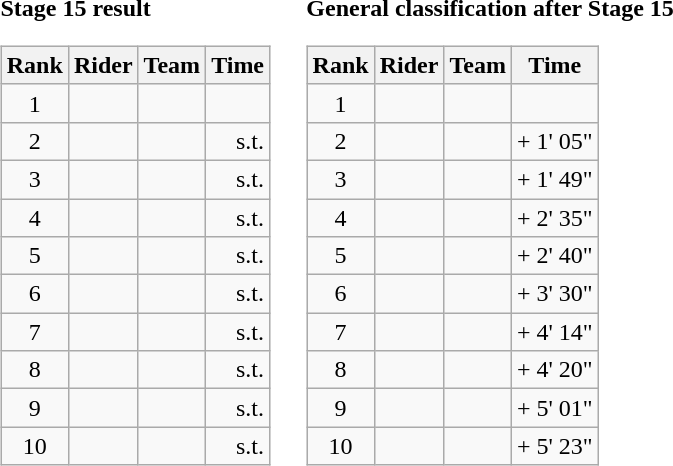<table>
<tr>
<td><strong>Stage 15 result</strong><br><table class="wikitable">
<tr>
<th scope="col">Rank</th>
<th scope="col">Rider</th>
<th scope="col">Team</th>
<th scope="col">Time</th>
</tr>
<tr>
<td style="text-align:center;">1</td>
<td></td>
<td></td>
<td style="text-align:right;"></td>
</tr>
<tr>
<td style="text-align:center;">2</td>
<td></td>
<td></td>
<td style="text-align:right;">s.t.</td>
</tr>
<tr>
<td style="text-align:center;">3</td>
<td></td>
<td></td>
<td style="text-align:right;">s.t.</td>
</tr>
<tr>
<td style="text-align:center;">4</td>
<td></td>
<td></td>
<td style="text-align:right;">s.t.</td>
</tr>
<tr>
<td style="text-align:center;">5</td>
<td></td>
<td></td>
<td style="text-align:right;">s.t.</td>
</tr>
<tr>
<td style="text-align:center;">6</td>
<td></td>
<td></td>
<td style="text-align:right;">s.t.</td>
</tr>
<tr>
<td style="text-align:center;">7</td>
<td></td>
<td></td>
<td style="text-align:right;">s.t.</td>
</tr>
<tr>
<td style="text-align:center;">8</td>
<td></td>
<td></td>
<td style="text-align:right;">s.t.</td>
</tr>
<tr>
<td style="text-align:center;">9</td>
<td></td>
<td></td>
<td style="text-align:right;">s.t.</td>
</tr>
<tr>
<td style="text-align:center;">10</td>
<td></td>
<td></td>
<td style="text-align:right;">s.t.</td>
</tr>
</table>
</td>
<td></td>
<td><strong>General classification after Stage 15</strong><br><table class="wikitable">
<tr>
<th scope="col">Rank</th>
<th scope="col">Rider</th>
<th scope="col">Team</th>
<th scope="col">Time</th>
</tr>
<tr>
<td style="text-align:center;">1</td>
<td></td>
<td></td>
<td style="text-align:right;"></td>
</tr>
<tr>
<td style="text-align:center;">2</td>
<td></td>
<td></td>
<td style="text-align:right;">+ 1' 05"</td>
</tr>
<tr>
<td style="text-align:center;">3</td>
<td></td>
<td></td>
<td style="text-align:right;">+ 1' 49"</td>
</tr>
<tr>
<td style="text-align:center;">4</td>
<td></td>
<td></td>
<td style="text-align:right;">+ 2' 35"</td>
</tr>
<tr>
<td style="text-align:center;">5</td>
<td></td>
<td></td>
<td style="text-align:right;">+ 2' 40"</td>
</tr>
<tr>
<td style="text-align:center;">6</td>
<td></td>
<td></td>
<td style="text-align:right;">+ 3' 30"</td>
</tr>
<tr>
<td style="text-align:center;">7</td>
<td></td>
<td></td>
<td style="text-align:right;">+ 4' 14"</td>
</tr>
<tr>
<td style="text-align:center;">8</td>
<td></td>
<td></td>
<td style="text-align:right;">+ 4' 20"</td>
</tr>
<tr>
<td style="text-align:center;">9</td>
<td></td>
<td></td>
<td style="text-align:right;">+ 5' 01"</td>
</tr>
<tr>
<td style="text-align:center;">10</td>
<td></td>
<td></td>
<td style="text-align:right;">+ 5' 23"</td>
</tr>
</table>
</td>
</tr>
</table>
